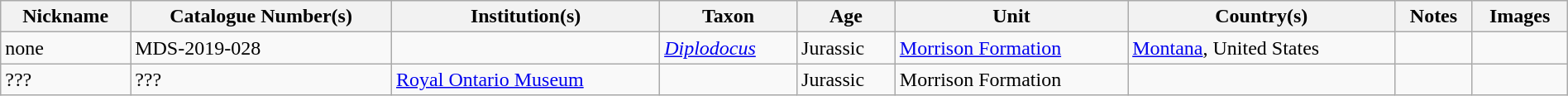<table class="wikitable sortable" align="center" width="100%">
<tr>
<th>Nickname</th>
<th>Catalogue Number(s)</th>
<th>Institution(s)</th>
<th>Taxon</th>
<th>Age</th>
<th>Unit</th>
<th>Country(s)</th>
<th>Notes</th>
<th>Images</th>
</tr>
<tr>
<td>none</td>
<td>MDS-2019-028</td>
<td></td>
<td><em><a href='#'>Diplodocus</a></em></td>
<td>Jurassic</td>
<td><a href='#'>Morrison Formation</a></td>
<td><a href='#'>Montana</a>, United States</td>
<td></td>
<td></td>
</tr>
<tr>
<td>???</td>
<td>???</td>
<td><a href='#'>Royal Ontario Museum</a></td>
<td></td>
<td>Jurassic</td>
<td>Morrison Formation</td>
<td></td>
<td></td>
<td></td>
</tr>
</table>
